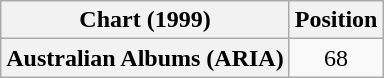<table class="wikitable plainrowheaders" style="text-align:center;">
<tr>
<th scope="col">Chart (1999)</th>
<th scope="col">Position</th>
</tr>
<tr>
<th scope="row">Australian Albums (ARIA)</th>
<td>68</td>
</tr>
</table>
